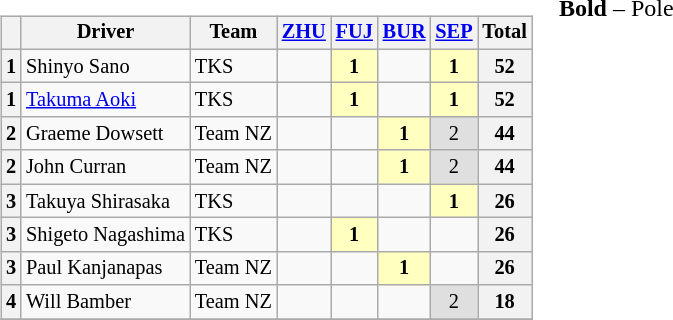<table>
<tr>
<td valign="top"><br><table class="wikitable" style="font-size: 85%; text-align:center;">
<tr>
<th></th>
<th>Driver</th>
<th>Team</th>
<th><a href='#'>ZHU</a><br></th>
<th><a href='#'>FUJ</a><br></th>
<th><a href='#'>BUR</a><br></th>
<th><a href='#'>SEP</a><br></th>
<th>Total</th>
</tr>
<tr>
<th>1</th>
<td align=left> Shinyo Sano</td>
<td align=left> TKS</td>
<td></td>
<td style="background:#ffffbf;"><strong>1</strong></td>
<td></td>
<td style="background:#ffffbf;"><strong>1</strong></td>
<th>52</th>
</tr>
<tr>
<th>1</th>
<td align=left> <a href='#'>Takuma Aoki</a></td>
<td align=left> TKS</td>
<td></td>
<td style="background:#ffffbf;"><strong>1</strong></td>
<td></td>
<td style="background:#ffffbf;"><strong>1</strong></td>
<th>52</th>
</tr>
<tr>
<th>2</th>
<td align=left> Graeme Dowsett</td>
<td align=left> Team NZ</td>
<td></td>
<td></td>
<td style="background:#ffffbf;"><strong>1</strong></td>
<td style="background:#dfdfdf;">2</td>
<th>44</th>
</tr>
<tr>
<th>2</th>
<td align=left> John Curran</td>
<td align=left> Team NZ</td>
<td></td>
<td></td>
<td style="background:#ffffbf;"><strong>1</strong></td>
<td style="background:#dfdfdf;">2</td>
<th>44</th>
</tr>
<tr>
<th>3</th>
<td align=left> Takuya Shirasaka</td>
<td align=left> TKS</td>
<td></td>
<td></td>
<td></td>
<td style="background:#ffffbf;"><strong>1</strong></td>
<th>26</th>
</tr>
<tr>
<th>3</th>
<td align=left> Shigeto Nagashima</td>
<td align=left> TKS</td>
<td></td>
<td style="background:#ffffbf;"><strong>1</strong></td>
<td></td>
<td></td>
<th>26</th>
</tr>
<tr>
<th>3</th>
<td align=left> Paul Kanjanapas</td>
<td align=left> Team NZ</td>
<td></td>
<td></td>
<td style="background:#ffffbf;"><strong>1</strong></td>
<td></td>
<th>26</th>
</tr>
<tr>
<th>4</th>
<td align=left> Will Bamber</td>
<td align=left> Team NZ</td>
<td></td>
<td></td>
<td></td>
<td style="background:#dfdfdf;">2</td>
<th>18</th>
</tr>
<tr>
</tr>
</table>
</td>
<td valign="top"><br>
<span><strong>Bold</strong> – Pole<br></span></td>
</tr>
</table>
